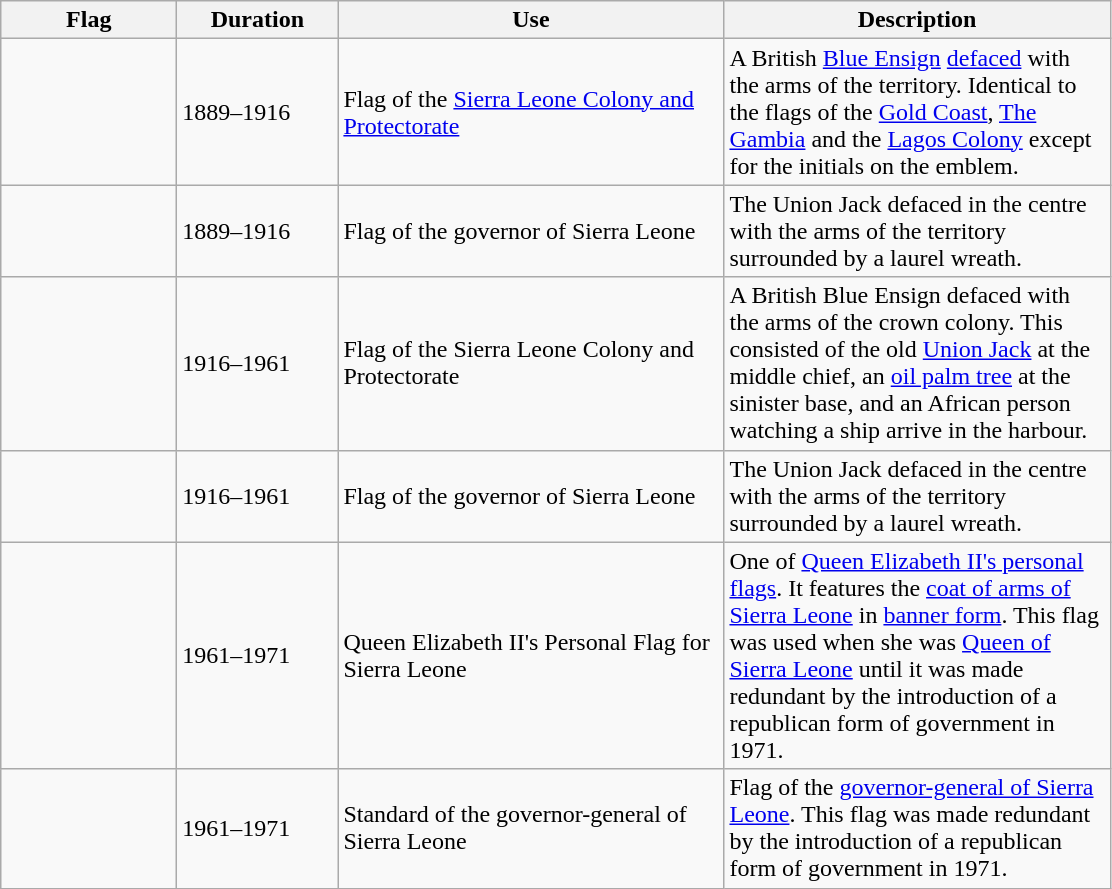<table class="wikitable">
<tr>
<th style="width:110px;">Flag</th>
<th style="width:100px;">Duration</th>
<th style="width:250px;">Use</th>
<th style="width:250px;">Description</th>
</tr>
<tr>
<td></td>
<td>1889–1916</td>
<td>Flag of the <a href='#'>Sierra Leone Colony and Protectorate</a></td>
<td>A British <a href='#'>Blue Ensign</a> <a href='#'>defaced</a> with the arms of the territory. Identical to the flags of the <a href='#'>Gold Coast</a>, <a href='#'>The Gambia</a> and the <a href='#'>Lagos Colony</a> except for the initials on the emblem.</td>
</tr>
<tr>
<td></td>
<td>1889–1916</td>
<td>Flag of the governor of Sierra Leone</td>
<td>The Union Jack defaced in the centre with the arms of the territory surrounded by a laurel wreath.</td>
</tr>
<tr>
<td></td>
<td>1916–1961</td>
<td>Flag of the Sierra Leone Colony and Protectorate</td>
<td>A British Blue Ensign defaced with the arms of the crown colony.  This consisted of the old <a href='#'>Union Jack</a> at the middle chief, an <a href='#'>oil palm tree</a> at the sinister base, and an African person watching a ship arrive in the harbour.</td>
</tr>
<tr>
<td></td>
<td>1916–1961</td>
<td>Flag of the governor of Sierra Leone</td>
<td>The Union Jack defaced in the centre with the arms of the territory surrounded by a laurel wreath.</td>
</tr>
<tr>
<td></td>
<td>1961–1971</td>
<td>Queen Elizabeth II's Personal Flag for Sierra Leone</td>
<td>One of <a href='#'>Queen Elizabeth II's personal flags</a>. It features the <a href='#'>coat of arms of Sierra Leone</a> in <a href='#'>banner form</a>. This flag was used when she was <a href='#'>Queen of Sierra Leone</a> until it was made redundant by the introduction of a republican form of government in 1971.</td>
</tr>
<tr>
<td></td>
<td>1961–1971</td>
<td>Standard of the governor-general of Sierra Leone</td>
<td>Flag of the <a href='#'>governor-general of Sierra Leone</a>. This flag was made redundant by the introduction of a republican form of government in 1971.</td>
</tr>
</table>
